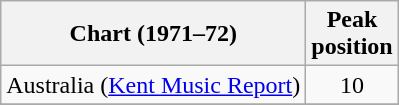<table class="wikitable sortable">
<tr>
<th>Chart (1971–72)</th>
<th>Peak<br>position</th>
</tr>
<tr>
<td>Australia (<a href='#'>Kent Music Report</a>)</td>
<td style="text-align:center;">10</td>
</tr>
<tr>
</tr>
<tr>
</tr>
</table>
